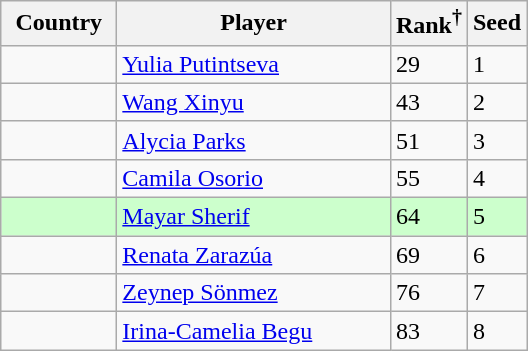<table class="sortable wikitable nowrap">
<tr>
<th width="70">Country</th>
<th width="175">Player</th>
<th>Rank<sup>†</sup></th>
<th>Seed</th>
</tr>
<tr>
<td></td>
<td><a href='#'>Yulia Putintseva</a></td>
<td>29</td>
<td>1</td>
</tr>
<tr>
<td></td>
<td><a href='#'>Wang Xinyu</a></td>
<td>43</td>
<td>2</td>
</tr>
<tr>
<td></td>
<td><a href='#'>Alycia Parks</a></td>
<td>51</td>
<td>3</td>
</tr>
<tr>
<td></td>
<td><a href='#'>Camila Osorio</a></td>
<td>55</td>
<td>4</td>
</tr>
<tr style="background:#cfc;">
<td></td>
<td><a href='#'>Mayar Sherif</a></td>
<td>64</td>
<td>5</td>
</tr>
<tr>
<td></td>
<td><a href='#'>Renata Zarazúa</a></td>
<td>69</td>
<td>6</td>
</tr>
<tr>
<td></td>
<td><a href='#'>Zeynep Sönmez</a></td>
<td>76</td>
<td>7</td>
</tr>
<tr>
<td></td>
<td><a href='#'>Irina-Camelia Begu</a></td>
<td>83</td>
<td>8</td>
</tr>
</table>
